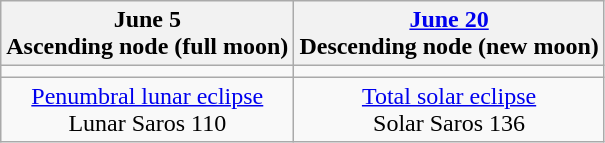<table class="wikitable">
<tr>
<th>June 5<br>Ascending node (full moon)</th>
<th><a href='#'>June 20</a><br>Descending node (new moon)<br></th>
</tr>
<tr>
<td></td>
<td></td>
</tr>
<tr align=center>
<td><a href='#'>Penumbral lunar eclipse</a><br>Lunar Saros 110</td>
<td><a href='#'>Total solar eclipse</a><br>Solar Saros 136</td>
</tr>
</table>
